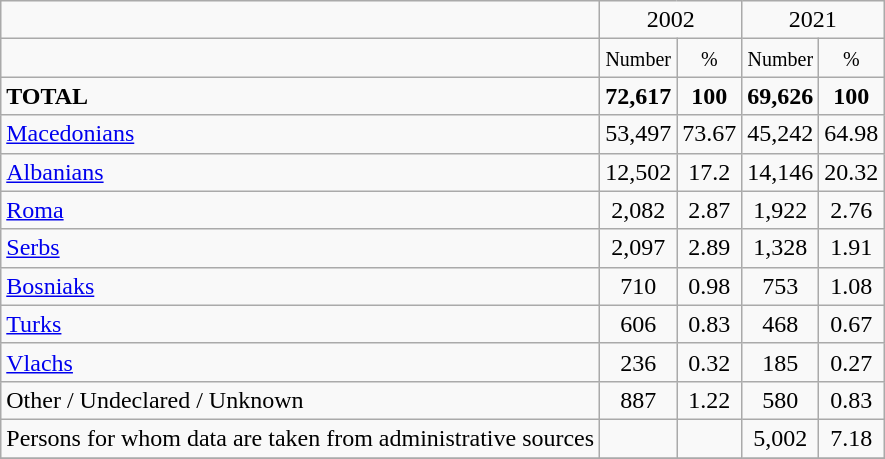<table class="wikitable">
<tr>
<td></td>
<td colspan="2" align="center">2002</td>
<td colspan="2" align="center">2021</td>
</tr>
<tr>
<td></td>
<td align="center"><small>Number</small></td>
<td align="center"><small>%</small></td>
<td align="center"><small>Number</small></td>
<td align="center"><small>%</small></td>
</tr>
<tr>
<td><strong>TOTAL</strong></td>
<td align="center"><strong>72,617</strong></td>
<td align="center"><strong>100</strong></td>
<td align="center"><strong>69,626</strong></td>
<td align="center"><strong>100</strong></td>
</tr>
<tr>
<td><a href='#'>Macedonians</a></td>
<td align="center">53,497</td>
<td align="center">73.67</td>
<td align="center">45,242</td>
<td align="center">64.98</td>
</tr>
<tr>
<td><a href='#'>Albanians</a></td>
<td align="center">12,502</td>
<td align="center">17.2</td>
<td align="center">14,146</td>
<td align="center">20.32</td>
</tr>
<tr>
<td><a href='#'>Roma</a></td>
<td align="center">2,082</td>
<td align="center">2.87</td>
<td align="center">1,922</td>
<td align="center">2.76</td>
</tr>
<tr>
<td><a href='#'>Serbs</a></td>
<td align="center">2,097</td>
<td align="center">2.89</td>
<td align="center">1,328</td>
<td align="center">1.91</td>
</tr>
<tr>
<td><a href='#'>Bosniaks</a></td>
<td align="center">710</td>
<td align="center">0.98</td>
<td align="center">753</td>
<td align="center">1.08</td>
</tr>
<tr>
<td><a href='#'>Turks</a></td>
<td align="center">606</td>
<td align="center">0.83</td>
<td align="center">468</td>
<td align="center">0.67</td>
</tr>
<tr>
<td><a href='#'>Vlachs</a></td>
<td align="center">236</td>
<td align="center">0.32</td>
<td align="center">185</td>
<td align="center">0.27</td>
</tr>
<tr>
<td>Other / Undeclared / Unknown</td>
<td align="center">887</td>
<td align="center">1.22</td>
<td align="center">580</td>
<td align="center">0.83</td>
</tr>
<tr>
<td>Persons for whom data are taken from administrative sources</td>
<td align="center"></td>
<td align="center"></td>
<td align="center">5,002</td>
<td align="center">7.18</td>
</tr>
<tr>
</tr>
</table>
